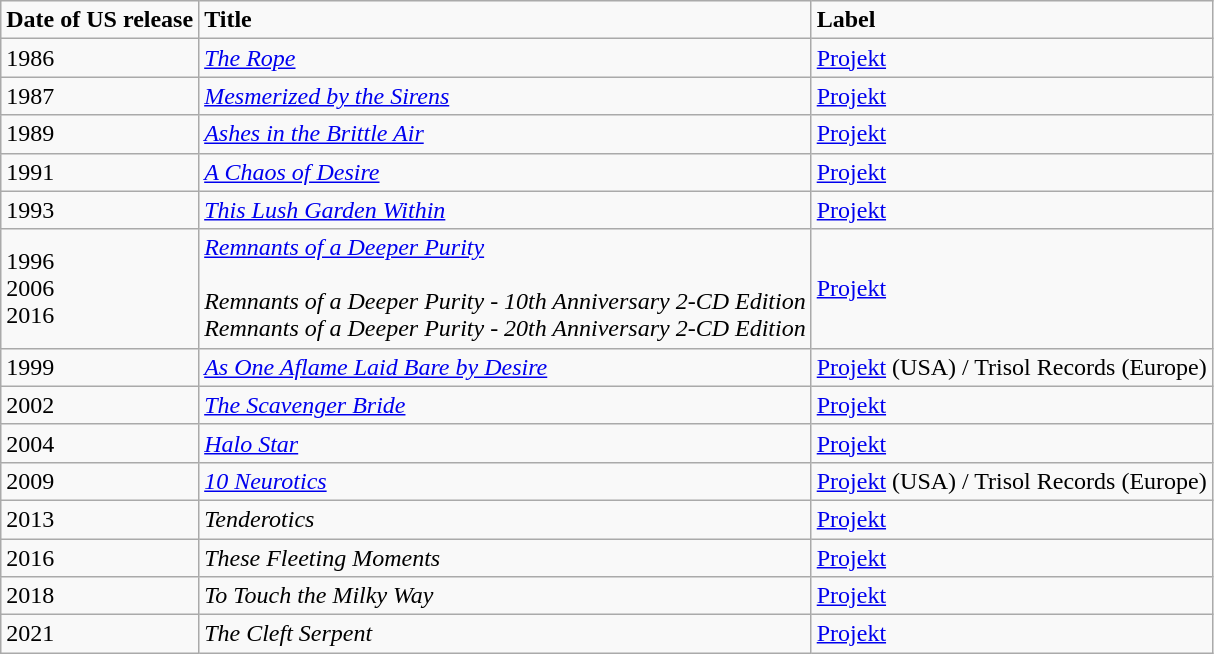<table class="wikitable">
<tr>
<td><strong>Date of US release</strong></td>
<td><strong>Title</strong></td>
<td><strong>Label</strong></td>
</tr>
<tr>
<td>1986</td>
<td><em><a href='#'>The Rope</a></em></td>
<td><a href='#'>Projekt</a></td>
</tr>
<tr>
<td>1987</td>
<td><em><a href='#'>Mesmerized by the Sirens</a></em></td>
<td><a href='#'>Projekt</a></td>
</tr>
<tr>
<td>1989</td>
<td><em><a href='#'>Ashes in the Brittle Air</a></em></td>
<td><a href='#'>Projekt</a></td>
</tr>
<tr>
<td>1991</td>
<td><em><a href='#'>A Chaos of Desire</a></em></td>
<td><a href='#'>Projekt</a></td>
</tr>
<tr>
<td>1993</td>
<td><em><a href='#'>This Lush Garden Within</a></em></td>
<td><a href='#'>Projekt</a></td>
</tr>
<tr>
<td>1996<br>2006<br>
2016</td>
<td><em><a href='#'>Remnants of a Deeper Purity</a></em><br><br><em>Remnants of a Deeper Purity - 10th Anniversary 2-CD Edition</em><br>
<em>Remnants of a Deeper Purity - 20th Anniversary 2-CD Edition</em></td>
<td><a href='#'>Projekt</a></td>
</tr>
<tr>
<td>1999</td>
<td><em><a href='#'>As One Aflame Laid Bare by Desire</a></em></td>
<td><a href='#'>Projekt</a> (USA) / Trisol Records (Europe)</td>
</tr>
<tr>
<td>2002</td>
<td><em><a href='#'>The Scavenger Bride</a></em></td>
<td><a href='#'>Projekt</a></td>
</tr>
<tr>
<td>2004</td>
<td><em><a href='#'>Halo Star</a></em></td>
<td><a href='#'>Projekt</a></td>
</tr>
<tr>
<td>2009</td>
<td><em><a href='#'>10 Neurotics</a></em></td>
<td><a href='#'>Projekt</a> (USA) / Trisol Records (Europe)</td>
</tr>
<tr>
<td>2013</td>
<td><em>Tenderotics</em></td>
<td><a href='#'>Projekt</a></td>
</tr>
<tr>
<td>2016</td>
<td><em>These Fleeting Moments</em></td>
<td><a href='#'>Projekt</a></td>
</tr>
<tr>
<td>2018</td>
<td><em>To Touch the Milky Way</em></td>
<td><a href='#'>Projekt</a></td>
</tr>
<tr>
<td>2021</td>
<td><em>The Cleft Serpent</em></td>
<td><a href='#'>Projekt</a></td>
</tr>
</table>
